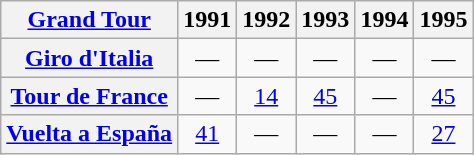<table class="wikitable plainrowheaders">
<tr>
<th scope="col"><a href='#'>Grand Tour</a></th>
<th scope="col">1991</th>
<th scope="col">1992</th>
<th scope="col">1993</th>
<th scope="col">1994</th>
<th scope="col">1995</th>
</tr>
<tr style="text-align:center;">
<th scope="row"> <a href='#'>Giro d'Italia</a></th>
<td>—</td>
<td>—</td>
<td>—</td>
<td>—</td>
<td>—</td>
</tr>
<tr style="text-align:center;">
<th scope="row"> <a href='#'>Tour de France</a></th>
<td>—</td>
<td><a href='#'>14</a></td>
<td><a href='#'>45</a></td>
<td>—</td>
<td><a href='#'>45</a></td>
</tr>
<tr style="text-align:center;">
<th scope="row"> <a href='#'>Vuelta a España</a></th>
<td><a href='#'>41</a></td>
<td>—</td>
<td>—</td>
<td>—</td>
<td><a href='#'>27</a></td>
</tr>
</table>
